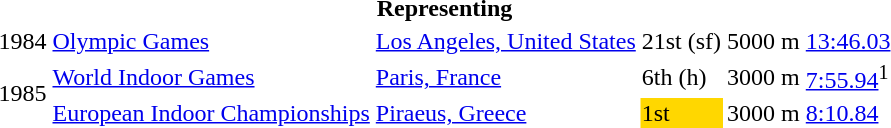<table>
<tr>
<th colspan="6">Representing </th>
</tr>
<tr>
<td>1984</td>
<td><a href='#'>Olympic Games</a></td>
<td><a href='#'>Los Angeles, United States</a></td>
<td>21st (sf)</td>
<td>5000 m</td>
<td><a href='#'>13:46.03</a></td>
</tr>
<tr>
<td rowspan=2>1985</td>
<td><a href='#'>World Indoor Games</a></td>
<td><a href='#'>Paris, France</a></td>
<td>6th (h)</td>
<td>3000 m</td>
<td><a href='#'>7:55.94</a><sup>1</sup></td>
</tr>
<tr>
<td><a href='#'>European Indoor Championships</a></td>
<td><a href='#'>Piraeus, Greece</a></td>
<td bgcolor=gold>1st</td>
<td>3000 m</td>
<td><a href='#'>8:10.84</a></td>
</tr>
</table>
